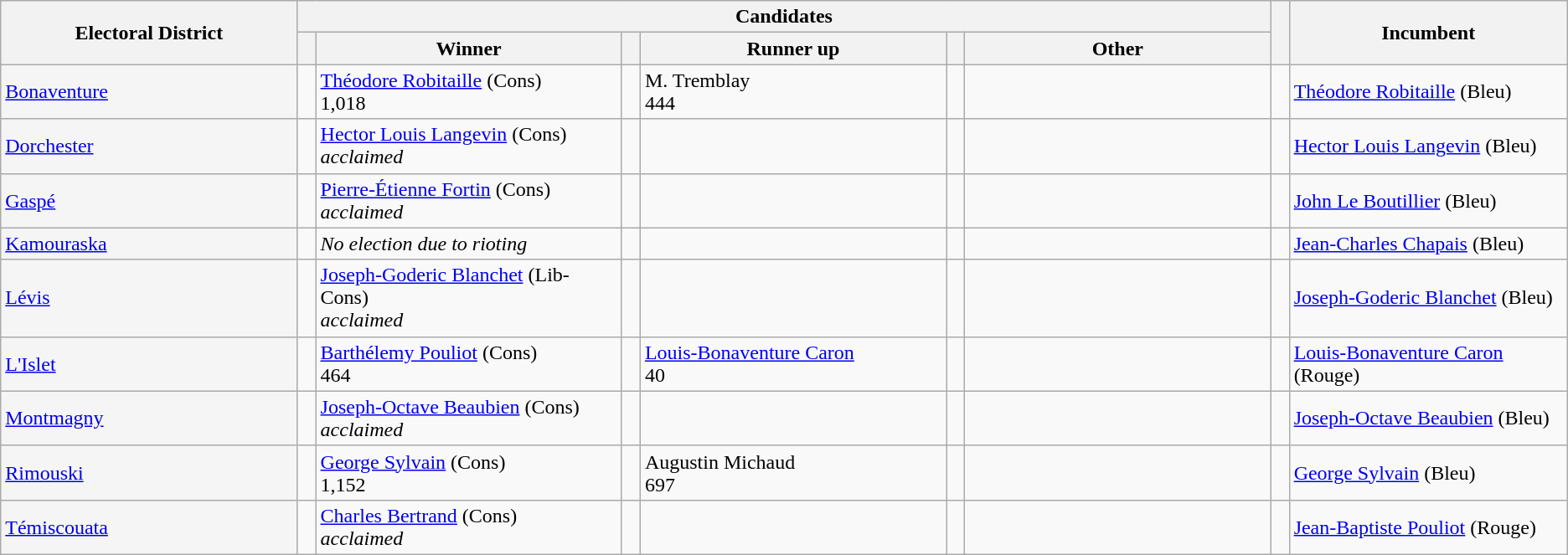<table class="wikitable">
<tr>
<th width=16% rowspan=2>Electoral District</th>
<th colspan=6>Candidates</th>
<th width=1% rowspan=2> </th>
<th width=15% rowspan=2>Incumbent</th>
</tr>
<tr>
<th width=1%> </th>
<th width=16.5%>Winner</th>
<th width=1%> </th>
<th width=16.5%>Runner up</th>
<th width=1%> </th>
<th width=16.5%>Other</th>
</tr>
<tr>
<td style="background:whitesmoke;"><a href='#'>Bonaventure</a></td>
<td></td>
<td><a href='#'>Théodore Robitaille</a> (Cons)<br> 1,018</td>
<td></td>
<td>M. Tremblay <br> 444</td>
<td></td>
<td></td>
<td></td>
<td><a href='#'>Théodore Robitaille</a> (Bleu)</td>
</tr>
<tr>
<td style="background:whitesmoke;"><a href='#'>Dorchester</a></td>
<td></td>
<td><a href='#'>Hector Louis Langevin</a> (Cons)<br> <em>acclaimed</em></td>
<td></td>
<td></td>
<td></td>
<td></td>
<td></td>
<td><a href='#'>Hector Louis Langevin</a> (Bleu)</td>
</tr>
<tr>
<td style="background:whitesmoke;"><a href='#'>Gaspé</a></td>
<td></td>
<td><a href='#'>Pierre-Étienne Fortin</a> (Cons)<br> <em>acclaimed</em></td>
<td></td>
<td></td>
<td></td>
<td></td>
<td></td>
<td><a href='#'>John Le Boutillier</a> (Bleu)</td>
</tr>
<tr>
<td style="background:whitesmoke;"><a href='#'>Kamouraska</a></td>
<td></td>
<td><em>No election due to rioting</em></td>
<td></td>
<td></td>
<td></td>
<td></td>
<td></td>
<td><a href='#'>Jean-Charles Chapais</a> (Bleu)</td>
</tr>
<tr>
<td style="background:whitesmoke;"><a href='#'>Lévis</a></td>
<td></td>
<td><a href='#'>Joseph-Goderic Blanchet</a> (Lib-Cons)<br> <em>acclaimed</em></td>
<td></td>
<td></td>
<td></td>
<td></td>
<td></td>
<td><a href='#'>Joseph-Goderic Blanchet</a> (Bleu)</td>
</tr>
<tr>
<td style="background:whitesmoke;"><a href='#'>L'Islet</a></td>
<td></td>
<td><a href='#'>Barthélemy Pouliot</a> (Cons)<br> 464</td>
<td></td>
<td><a href='#'>Louis-Bonaventure Caron</a> <br> 40</td>
<td></td>
<td></td>
<td></td>
<td><a href='#'>Louis-Bonaventure Caron</a> (Rouge)</td>
</tr>
<tr>
<td style="background:whitesmoke;"><a href='#'>Montmagny</a></td>
<td></td>
<td><a href='#'>Joseph-Octave Beaubien</a> (Cons)<br> <em>acclaimed</em></td>
<td></td>
<td></td>
<td></td>
<td></td>
<td></td>
<td><a href='#'>Joseph-Octave Beaubien</a> (Bleu)</td>
</tr>
<tr>
<td style="background:whitesmoke;"><a href='#'>Rimouski</a></td>
<td></td>
<td><a href='#'>George Sylvain</a> (Cons)<br> 1,152</td>
<td></td>
<td>Augustin Michaud <br> 697</td>
<td></td>
<td></td>
<td></td>
<td><a href='#'>George Sylvain</a> (Bleu)</td>
</tr>
<tr>
<td style="background:whitesmoke;"><a href='#'>Témiscouata</a></td>
<td></td>
<td><a href='#'>Charles Bertrand</a> (Cons)<br> <em>acclaimed</em></td>
<td></td>
<td></td>
<td></td>
<td></td>
<td></td>
<td><a href='#'>Jean-Baptiste Pouliot</a> (Rouge)</td>
</tr>
</table>
